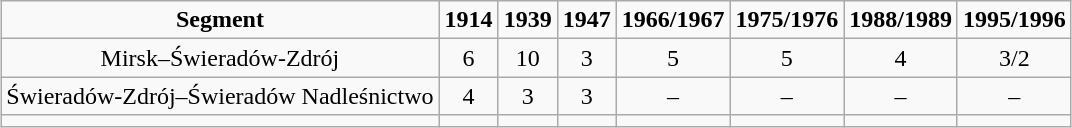<table class="wikitable" style="text-align:center;margin:auto;">
<tr>
<td><strong>Segment</strong></td>
<td><strong>1914</strong></td>
<td><strong>1939</strong></td>
<td><strong>1947</strong></td>
<td><strong>1966/1967</strong></td>
<td><strong>1975/1976</strong></td>
<td><strong>1988/1989</strong></td>
<td><strong>1995/1996</strong></td>
</tr>
<tr>
<td>Mirsk–Świeradów-Zdrój</td>
<td>6</td>
<td>10</td>
<td>3</td>
<td>5</td>
<td>5</td>
<td>4</td>
<td>3/2</td>
</tr>
<tr>
<td>Świeradów-Zdrój–Świeradów Nadleśnictwo</td>
<td>4</td>
<td>3</td>
<td>3</td>
<td>–</td>
<td>–</td>
<td>–</td>
<td>–</td>
</tr>
<tr>
<td></td>
<td></td>
<td></td>
<td></td>
<td></td>
<td></td>
<td></td>
<td></td>
</tr>
</table>
